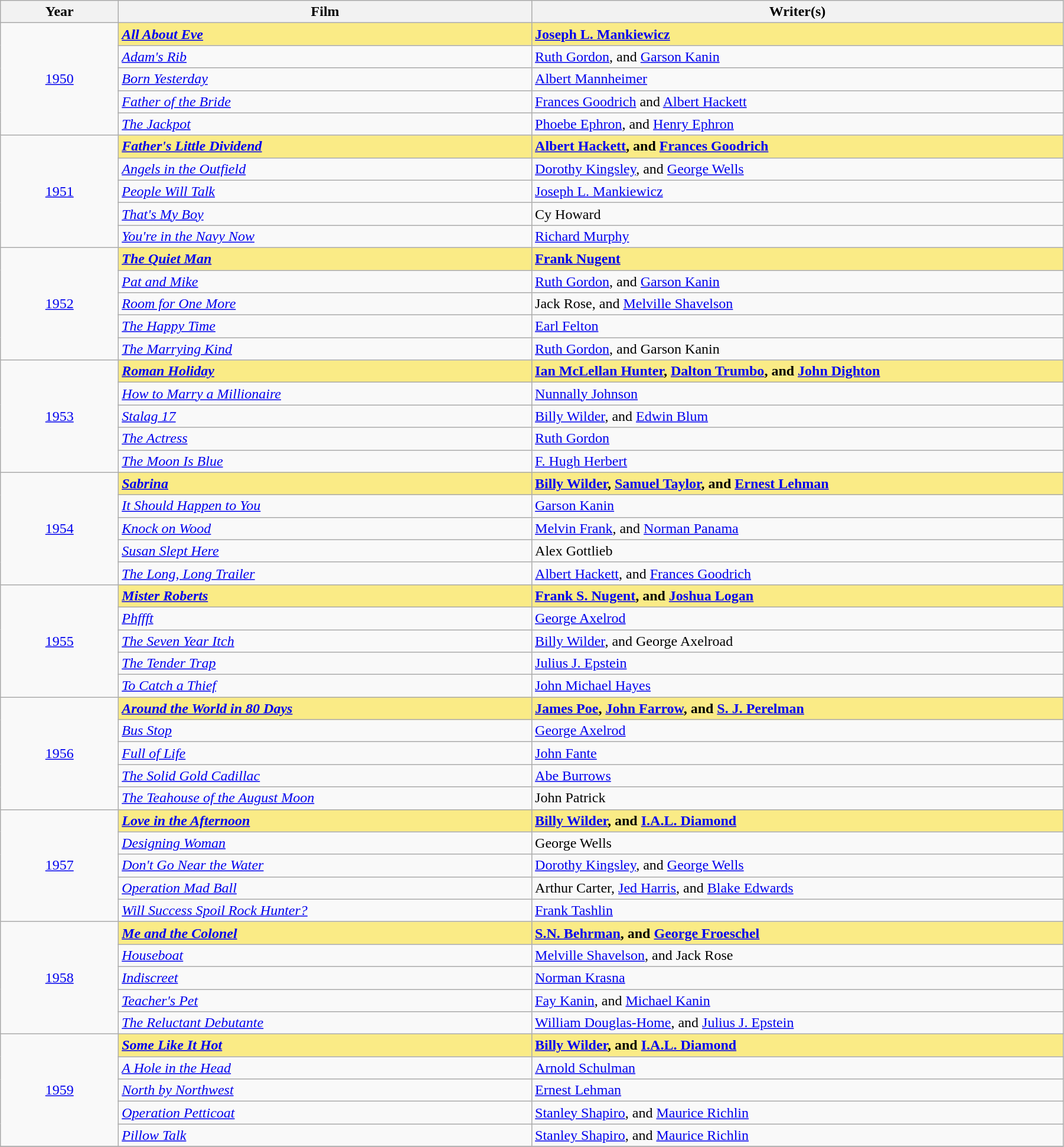<table class="wikitable" width="95%" cellpadding="5">
<tr>
<th width="10%">Year</th>
<th width="35%">Film</th>
<th width="45%">Writer(s)</th>
</tr>
<tr>
<td rowspan="5" style="text-align:center;"><a href='#'>1950</a><br></td>
<td style="background:#FAEB86"><strong><em><a href='#'>All About Eve</a></em></strong></td>
<td style="background:#FAEB86"><strong><a href='#'>Joseph L. Mankiewicz</a></strong></td>
</tr>
<tr>
<td><em><a href='#'>Adam's Rib</a></em></td>
<td><a href='#'>Ruth Gordon</a>, and <a href='#'>Garson Kanin</a></td>
</tr>
<tr>
<td><em><a href='#'>Born Yesterday</a></em></td>
<td><a href='#'>Albert Mannheimer</a></td>
</tr>
<tr>
<td><em><a href='#'>Father of the Bride</a></em></td>
<td><a href='#'>Frances Goodrich</a> and <a href='#'>Albert Hackett</a></td>
</tr>
<tr>
<td><em><a href='#'>The Jackpot</a></em></td>
<td><a href='#'>Phoebe Ephron</a>, and <a href='#'>Henry Ephron</a></td>
</tr>
<tr>
<td rowspan="5" style="text-align:center;"><a href='#'>1951</a><br></td>
<td style="background:#FAEB86"><strong><em><a href='#'>Father's Little Dividend</a></em></strong></td>
<td style="background:#FAEB86"><strong><a href='#'>Albert Hackett</a>, and <a href='#'>Frances Goodrich</a></strong></td>
</tr>
<tr>
<td><em><a href='#'>Angels in the Outfield</a></em></td>
<td><a href='#'>Dorothy Kingsley</a>, and <a href='#'>George Wells</a></td>
</tr>
<tr>
<td><em><a href='#'>People Will Talk</a></em></td>
<td><a href='#'>Joseph L. Mankiewicz</a></td>
</tr>
<tr>
<td><em><a href='#'>That's My Boy</a></em></td>
<td>Cy Howard</td>
</tr>
<tr>
<td><em><a href='#'>You're in the Navy Now</a></em></td>
<td><a href='#'>Richard Murphy</a></td>
</tr>
<tr>
<td rowspan="5" style="text-align:center;"><a href='#'>1952</a><br></td>
<td style="background:#FAEB86"><strong><em><a href='#'>The Quiet Man</a></em></strong></td>
<td style="background:#FAEB86"><strong><a href='#'>Frank Nugent</a></strong></td>
</tr>
<tr>
<td><em><a href='#'>Pat and Mike</a></em></td>
<td><a href='#'>Ruth Gordon</a>, and <a href='#'>Garson Kanin</a></td>
</tr>
<tr>
<td><em><a href='#'>Room for One More</a></em></td>
<td>Jack Rose, and <a href='#'>Melville Shavelson</a></td>
</tr>
<tr>
<td><em><a href='#'>The Happy Time</a></em></td>
<td><a href='#'>Earl Felton</a></td>
</tr>
<tr>
<td><em><a href='#'>The Marrying Kind</a></em></td>
<td><a href='#'>Ruth Gordon</a>, and Garson Kanin</td>
</tr>
<tr>
<td rowspan="5" style="text-align:center;"><a href='#'>1953</a><br></td>
<td style="background:#FAEB86"><strong><em><a href='#'>Roman Holiday</a></em></strong></td>
<td style="background:#FAEB86"><strong><a href='#'>Ian McLellan Hunter</a>, <a href='#'>Dalton Trumbo</a>, and <a href='#'>John Dighton</a></strong></td>
</tr>
<tr>
<td><em><a href='#'>How to Marry a Millionaire</a></em></td>
<td><a href='#'>Nunnally Johnson</a></td>
</tr>
<tr>
<td><em><a href='#'>Stalag 17</a></em></td>
<td><a href='#'>Billy Wilder</a>, and <a href='#'>Edwin Blum</a></td>
</tr>
<tr>
<td><em><a href='#'>The Actress</a></em></td>
<td><a href='#'>Ruth Gordon</a></td>
</tr>
<tr>
<td><em><a href='#'>The Moon Is Blue</a></em></td>
<td><a href='#'>F. Hugh Herbert</a></td>
</tr>
<tr>
<td rowspan="5" style="text-align:center;"><a href='#'>1954</a><br></td>
<td style="background:#FAEB86"><strong><em><a href='#'>Sabrina</a></em></strong></td>
<td style="background:#FAEB86"><strong><a href='#'>Billy Wilder</a>, <a href='#'>Samuel Taylor</a>, and <a href='#'>Ernest Lehman</a></strong></td>
</tr>
<tr>
<td><em><a href='#'>It Should Happen to You</a></em></td>
<td><a href='#'>Garson Kanin</a></td>
</tr>
<tr>
<td><em><a href='#'>Knock on Wood</a></em></td>
<td><a href='#'>Melvin Frank</a>, and <a href='#'>Norman Panama</a></td>
</tr>
<tr>
<td><em><a href='#'>Susan Slept Here</a></em></td>
<td>Alex Gottlieb</td>
</tr>
<tr>
<td><em><a href='#'>The Long, Long Trailer</a></em></td>
<td><a href='#'>Albert Hackett</a>, and <a href='#'>Frances Goodrich</a></td>
</tr>
<tr>
<td rowspan="5" style="text-align:center;"><a href='#'>1955</a><br></td>
<td style="background:#FAEB86"><strong><em><a href='#'>Mister Roberts</a></em></strong></td>
<td style="background:#FAEB86"><strong><a href='#'>Frank S. Nugent</a>, and <a href='#'>Joshua Logan</a></strong></td>
</tr>
<tr>
<td><em><a href='#'>Phffft</a></em></td>
<td><a href='#'>George Axelrod</a></td>
</tr>
<tr>
<td><em><a href='#'>The Seven Year Itch</a></em></td>
<td><a href='#'>Billy Wilder</a>, and George Axelroad</td>
</tr>
<tr>
<td><em><a href='#'>The Tender Trap</a></em></td>
<td><a href='#'>Julius J. Epstein</a></td>
</tr>
<tr>
<td><em><a href='#'>To Catch a Thief</a></em></td>
<td><a href='#'>John Michael Hayes</a></td>
</tr>
<tr>
<td rowspan="5" style="text-align:center;"><a href='#'>1956</a><br></td>
<td style="background:#FAEB86"><strong><em><a href='#'>Around the World in 80 Days</a></em></strong></td>
<td style="background:#FAEB86"><strong><a href='#'>James Poe</a>, <a href='#'>John Farrow</a>, and <a href='#'>S. J. Perelman</a></strong></td>
</tr>
<tr>
<td><em><a href='#'>Bus Stop</a></em></td>
<td><a href='#'>George Axelrod</a></td>
</tr>
<tr>
<td><em><a href='#'>Full of Life</a></em></td>
<td><a href='#'>John Fante</a></td>
</tr>
<tr>
<td><em><a href='#'>The Solid Gold Cadillac</a></em></td>
<td><a href='#'>Abe Burrows</a></td>
</tr>
<tr>
<td><em><a href='#'>The Teahouse of the August Moon</a></em></td>
<td>John Patrick</td>
</tr>
<tr>
<td rowspan="5" style="text-align:center;"><a href='#'>1957</a><br></td>
<td style="background:#FAEB86"><strong><em><a href='#'>Love in the Afternoon</a></em></strong></td>
<td style="background:#FAEB86"><strong><a href='#'>Billy Wilder</a>, and <a href='#'>I.A.L. Diamond</a></strong></td>
</tr>
<tr>
<td><em><a href='#'>Designing Woman</a></em></td>
<td>George Wells</td>
</tr>
<tr>
<td><em><a href='#'>Don't Go Near the Water</a></em></td>
<td><a href='#'>Dorothy Kingsley</a>, and <a href='#'>George Wells</a></td>
</tr>
<tr>
<td><em><a href='#'>Operation Mad Ball</a></em></td>
<td>Arthur Carter, <a href='#'>Jed Harris</a>, and <a href='#'>Blake Edwards</a></td>
</tr>
<tr>
<td><em><a href='#'>Will Success Spoil Rock Hunter?</a></em></td>
<td><a href='#'>Frank Tashlin</a></td>
</tr>
<tr>
<td rowspan="5" style="text-align:center;"><a href='#'>1958</a><br></td>
<td style="background:#FAEB86"><strong><em><a href='#'>Me and the Colonel</a></em></strong></td>
<td style="background:#FAEB86"><strong><a href='#'>S.N. Behrman</a>, and <a href='#'>George Froeschel</a></strong></td>
</tr>
<tr>
<td><em><a href='#'>Houseboat</a></em></td>
<td><a href='#'>Melville Shavelson</a>, and Jack Rose</td>
</tr>
<tr>
<td><em><a href='#'>Indiscreet</a></em></td>
<td><a href='#'>Norman Krasna</a></td>
</tr>
<tr>
<td><em><a href='#'>Teacher's Pet</a></em></td>
<td><a href='#'>Fay Kanin</a>, and <a href='#'>Michael Kanin</a></td>
</tr>
<tr>
<td><em><a href='#'>The Reluctant Debutante</a></em></td>
<td><a href='#'>William Douglas-Home</a>, and <a href='#'>Julius J. Epstein</a></td>
</tr>
<tr>
<td rowspan="5" style="text-align:center;"><a href='#'>1959</a><br></td>
<td style="background:#FAEB86"><strong><em><a href='#'>Some Like It Hot</a></em></strong></td>
<td style="background:#FAEB86"><strong><a href='#'>Billy Wilder</a>, and <a href='#'>I.A.L. Diamond</a></strong></td>
</tr>
<tr>
<td><em><a href='#'>A Hole in the Head</a></em></td>
<td><a href='#'>Arnold Schulman</a></td>
</tr>
<tr>
<td><em><a href='#'>North by Northwest</a></em></td>
<td><a href='#'>Ernest Lehman</a></td>
</tr>
<tr>
<td><em><a href='#'>Operation Petticoat</a></em></td>
<td><a href='#'>Stanley Shapiro</a>, and <a href='#'>Maurice Richlin</a></td>
</tr>
<tr>
<td><em><a href='#'>Pillow Talk</a></em></td>
<td><a href='#'>Stanley Shapiro</a>, and <a href='#'>Maurice Richlin</a></td>
</tr>
<tr>
</tr>
</table>
